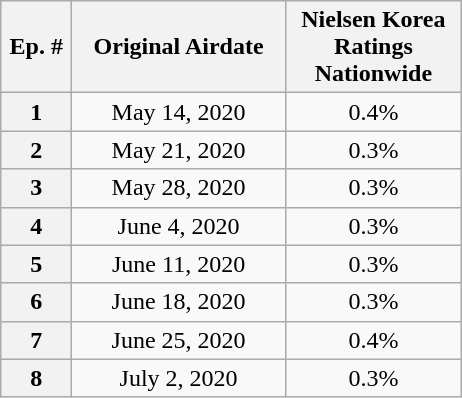<table class="wikitable" style="text-align:center">
<tr>
<th rowspan=1 style="width:40px">Ep. #</th>
<th style="width:135px">Original Airdate</th>
<th width="110">Nielsen Korea Ratings Nationwide</th>
</tr>
<tr>
<th>1</th>
<td>May 14, 2020</td>
<td>0.4%</td>
</tr>
<tr>
<th>2</th>
<td>May 21, 2020</td>
<td>0.3%</td>
</tr>
<tr>
<th>3</th>
<td>May 28, 2020</td>
<td>0.3%</td>
</tr>
<tr>
<th>4</th>
<td>June 4, 2020</td>
<td>0.3%</td>
</tr>
<tr>
<th>5</th>
<td>June 11, 2020</td>
<td>0.3%</td>
</tr>
<tr>
<th>6</th>
<td>June 18, 2020</td>
<td>0.3%</td>
</tr>
<tr>
<th>7</th>
<td>June 25, 2020</td>
<td>0.4%</td>
</tr>
<tr>
<th>8</th>
<td>July 2, 2020</td>
<td>0.3%</td>
</tr>
</table>
